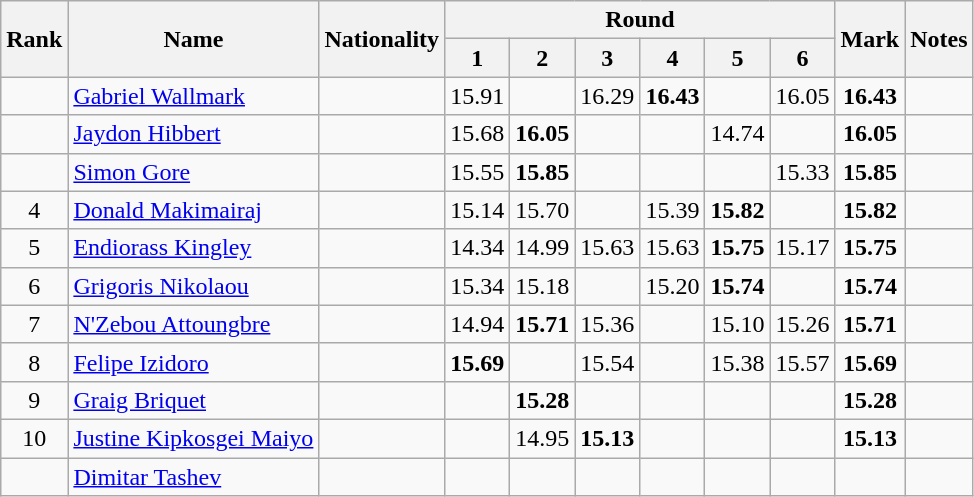<table class="wikitable sortable" style="text-align:center">
<tr>
<th rowspan=2>Rank</th>
<th rowspan=2>Name</th>
<th rowspan=2>Nationality</th>
<th colspan=6>Round</th>
<th rowspan=2>Mark</th>
<th rowspan=2>Notes</th>
</tr>
<tr>
<th>1</th>
<th>2</th>
<th>3</th>
<th>4</th>
<th>5</th>
<th>6</th>
</tr>
<tr>
<td></td>
<td align=left><a href='#'>Gabriel Wallmark</a></td>
<td align=left></td>
<td>15.91</td>
<td></td>
<td>16.29</td>
<td><strong>16.43</strong></td>
<td></td>
<td>16.05</td>
<td><strong>16.43</strong></td>
<td></td>
</tr>
<tr>
<td></td>
<td align=left><a href='#'>Jaydon Hibbert</a></td>
<td align=left></td>
<td>15.68</td>
<td><strong>16.05</strong></td>
<td></td>
<td></td>
<td>14.74</td>
<td></td>
<td><strong>16.05</strong></td>
<td></td>
</tr>
<tr>
<td></td>
<td align=left><a href='#'>Simon Gore</a></td>
<td align=left></td>
<td>15.55</td>
<td><strong>15.85</strong></td>
<td></td>
<td></td>
<td></td>
<td>15.33</td>
<td><strong>15.85</strong></td>
<td></td>
</tr>
<tr>
<td>4</td>
<td align=left><a href='#'>Donald Makimairaj</a></td>
<td align=left></td>
<td>15.14</td>
<td>15.70</td>
<td></td>
<td>15.39</td>
<td><strong>15.82</strong></td>
<td></td>
<td><strong>15.82</strong></td>
<td></td>
</tr>
<tr>
<td>5</td>
<td align=left><a href='#'>Endiorass Kingley</a></td>
<td align=left></td>
<td>14.34 </td>
<td>14.99</td>
<td>15.63</td>
<td>15.63</td>
<td><strong>15.75</strong></td>
<td>15.17</td>
<td><strong>15.75</strong></td>
<td></td>
</tr>
<tr>
<td>6</td>
<td align=left><a href='#'>Grigoris Nikolaou</a></td>
<td align=left></td>
<td>15.34</td>
<td>15.18</td>
<td></td>
<td>15.20</td>
<td><strong>15.74</strong></td>
<td></td>
<td><strong>15.74</strong></td>
<td></td>
</tr>
<tr>
<td>7</td>
<td align=left><a href='#'>N'Zebou Attoungbre</a></td>
<td align=left></td>
<td>14.94</td>
<td><strong>15.71</strong></td>
<td>15.36</td>
<td></td>
<td>15.10</td>
<td>15.26</td>
<td><strong>15.71</strong></td>
<td></td>
</tr>
<tr>
<td>8</td>
<td align=left><a href='#'>Felipe Izidoro</a></td>
<td align=left></td>
<td><strong>15.69</strong></td>
<td></td>
<td>15.54</td>
<td></td>
<td>15.38</td>
<td>15.57</td>
<td><strong>15.69</strong></td>
<td></td>
</tr>
<tr>
<td>9</td>
<td align=left><a href='#'>Graig Briquet</a></td>
<td align=left></td>
<td></td>
<td><strong>15.28</strong></td>
<td></td>
<td></td>
<td></td>
<td></td>
<td><strong>15.28</strong></td>
<td></td>
</tr>
<tr>
<td>10</td>
<td align=left><a href='#'>Justine Kipkosgei Maiyo</a></td>
<td align=left></td>
<td></td>
<td>14.95</td>
<td><strong>15.13</strong></td>
<td></td>
<td></td>
<td></td>
<td><strong>15.13</strong></td>
<td></td>
</tr>
<tr>
<td></td>
<td align=left><a href='#'>Dimitar Tashev</a></td>
<td align=left></td>
<td></td>
<td></td>
<td></td>
<td></td>
<td></td>
<td></td>
<td></td>
<td></td>
</tr>
</table>
